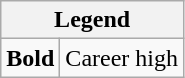<table class="wikitable mw-collapsible mw-collapsed">
<tr>
<th colspan="2">Legend</th>
</tr>
<tr>
<td><strong>Bold</strong></td>
<td>Career high</td>
</tr>
</table>
